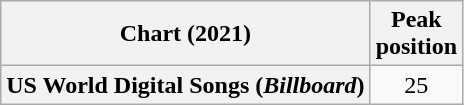<table class="wikitable plainrowheaders" style="text-align:center">
<tr>
<th scope="col">Chart (2021)</th>
<th scope="col">Peak<br>position</th>
</tr>
<tr>
<th scope="row">US World Digital Songs (<em>Billboard</em>)</th>
<td align="center">25</td>
</tr>
</table>
